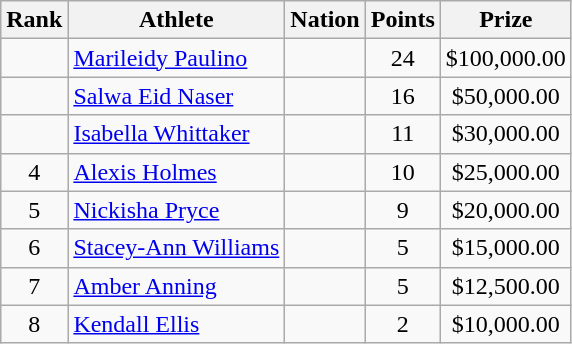<table class="wikitable mw-datatable sortable" style="text-align:center;">
<tr>
<th scope="col" style="width: 10px;">Rank</th>
<th scope="col">Athlete</th>
<th scope="col">Nation</th>
<th scope="col">Points</th>
<th scope="col">Prize</th>
</tr>
<tr>
<td></td>
<td align=left><a href='#'>Marileidy Paulino</a> </td>
<td align=left></td>
<td>24</td>
<td>$100,000.00</td>
</tr>
<tr>
<td></td>
<td align=left><a href='#'>Salwa Eid Naser</a> </td>
<td align=left></td>
<td>16</td>
<td>$50,000.00</td>
</tr>
<tr>
<td></td>
<td align=left><a href='#'>Isabella Whittaker</a> </td>
<td align=left></td>
<td>11</td>
<td>$30,000.00</td>
</tr>
<tr>
<td>4</td>
<td align=left><a href='#'>Alexis Holmes</a> </td>
<td align=left></td>
<td>10</td>
<td>$25,000.00</td>
</tr>
<tr>
<td>5</td>
<td align=left><a href='#'>Nickisha Pryce</a> </td>
<td align=left></td>
<td>9</td>
<td>$20,000.00</td>
</tr>
<tr>
<td>6</td>
<td align=left><a href='#'>Stacey-Ann Williams</a> </td>
<td align=left></td>
<td>5</td>
<td>$15,000.00</td>
</tr>
<tr>
<td>7</td>
<td align=left><a href='#'>Amber Anning</a> </td>
<td align=left></td>
<td>5</td>
<td>$12,500.00</td>
</tr>
<tr>
<td>8</td>
<td align=left><a href='#'>Kendall Ellis</a> </td>
<td align=left></td>
<td>2</td>
<td>$10,000.00</td>
</tr>
</table>
